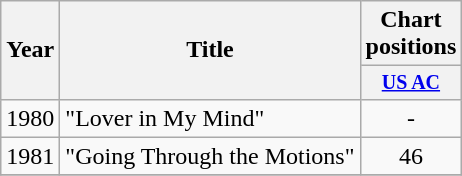<table class="wikitable" style="text-align:center;">
<tr>
<th rowspan="2">Year</th>
<th rowspan="2">Title</th>
<th colspan="4">Chart positions</th>
</tr>
<tr style="font-size:smaller;">
<th width="35"><a href='#'>US AC</a><br></th>
</tr>
<tr>
<td>1980</td>
<td align="left">"Lover in My Mind"</td>
<td>-</td>
</tr>
<tr>
<td>1981</td>
<td align="left">"Going Through the Motions"</td>
<td>46</td>
</tr>
<tr>
</tr>
</table>
